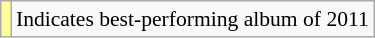<table class="wikitable plainrowheaders" style="font-size:90%;">
<tr>
<td style="background-color:#FFFF99"></td>
<td>Indicates best-performing album of 2011</td>
</tr>
</table>
